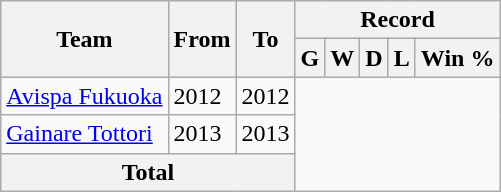<table class="wikitable" style="text-align: center">
<tr>
<th rowspan="2">Team</th>
<th rowspan="2">From</th>
<th rowspan="2">To</th>
<th colspan="5">Record</th>
</tr>
<tr>
<th>G</th>
<th>W</th>
<th>D</th>
<th>L</th>
<th>Win %</th>
</tr>
<tr>
<td align="left"><a href='#'>Avispa Fukuoka</a></td>
<td align="left">2012</td>
<td align="left">2012<br></td>
</tr>
<tr>
<td align="left"><a href='#'>Gainare Tottori</a></td>
<td align="left">2013</td>
<td align="left">2013<br></td>
</tr>
<tr>
<th colspan="3">Total<br></th>
</tr>
</table>
